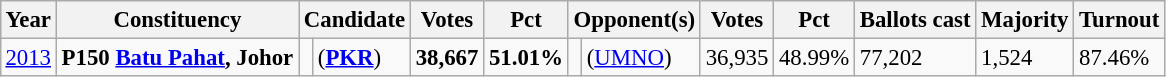<table class="wikitable" style="margin:0.5em ; font-size:95%">
<tr>
<th>Year</th>
<th>Constituency</th>
<th colspan=2>Candidate</th>
<th>Votes</th>
<th>Pct</th>
<th colspan=2>Opponent(s)</th>
<th>Votes</th>
<th>Pct</th>
<th>Ballots cast</th>
<th>Majority</th>
<th>Turnout</th>
</tr>
<tr>
<td><a href='#'>2013</a></td>
<td><strong>P150 <a href='#'>Batu Pahat</a>, Johor</strong></td>
<td></td>
<td> (<a href='#'><strong>PKR</strong></a>)</td>
<td align="right"><strong>38,667</strong></td>
<td><strong>51.01%</strong></td>
<td></td>
<td> (<a href='#'>UMNO</a>)</td>
<td align="right">36,935</td>
<td>48.99%</td>
<td>77,202</td>
<td>1,524</td>
<td>87.46%</td>
</tr>
</table>
